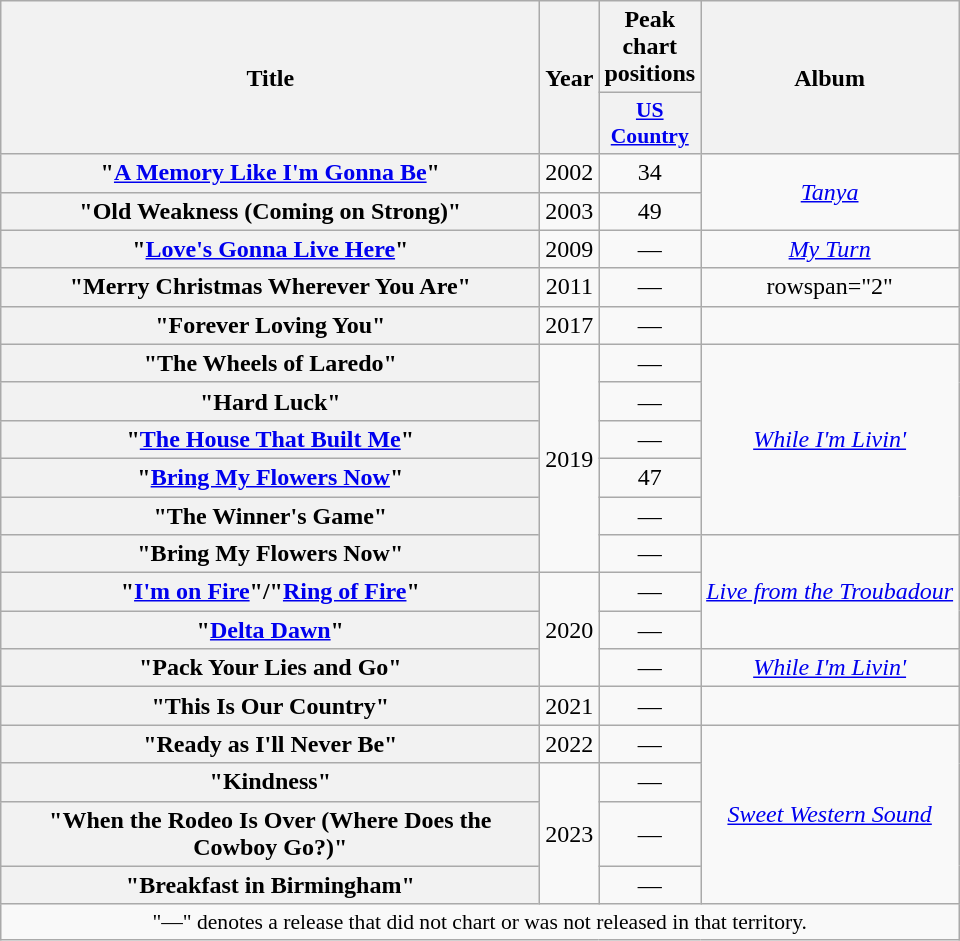<table class="wikitable plainrowheaders" style="text-align:center;" border="1">
<tr>
<th scope="col" rowspan="2" style="width:22em;">Title</th>
<th scope="col" rowspan="2">Year</th>
<th scope="col" colspan="1">Peak<br>chart<br>positions</th>
<th scope="col" rowspan="2">Album</th>
</tr>
<tr>
<th scope="col" style="width:3em;font-size:90%;"><a href='#'>US<br>Country</a><br></th>
</tr>
<tr>
<th scope="row">"<a href='#'>A Memory Like I'm Gonna Be</a>"</th>
<td>2002</td>
<td>34</td>
<td rowspan="2"><em><a href='#'>Tanya</a></em></td>
</tr>
<tr>
<th scope="row">"Old Weakness (Coming on Strong)"</th>
<td>2003</td>
<td>49</td>
</tr>
<tr>
<th scope="row">"<a href='#'>Love's Gonna Live Here</a>"<br></th>
<td>2009</td>
<td>—</td>
<td><em><a href='#'>My Turn</a></em></td>
</tr>
<tr>
<th scope="row">"Merry Christmas Wherever You Are"</th>
<td>2011</td>
<td>—</td>
<td>rowspan="2" </td>
</tr>
<tr>
<th scope="row">"Forever Loving You"</th>
<td>2017</td>
<td>—</td>
</tr>
<tr>
<th scope="row">"The Wheels of Laredo"</th>
<td rowspan="6">2019</td>
<td>—</td>
<td rowspan="5"><em><a href='#'>While I'm Livin'</a></em></td>
</tr>
<tr>
<th scope="row">"Hard Luck"</th>
<td>—</td>
</tr>
<tr>
<th scope = "row">"<a href='#'>The House That Built Me</a>"</th>
<td>—</td>
</tr>
<tr>
<th scope="row">"<a href='#'>Bring My Flowers Now</a>"</th>
<td>47</td>
</tr>
<tr>
<th scope="row">"The Winner's Game"</th>
<td>—</td>
</tr>
<tr>
<th scope="row">"Bring My Flowers Now" </th>
<td>—</td>
<td rowspan="3"><em><a href='#'>Live from the Troubadour</a></em></td>
</tr>
<tr>
<th scope="row">"<a href='#'>I'm on Fire</a>"/"<a href='#'>Ring of Fire</a>" </th>
<td rowspan="3">2020</td>
<td>—</td>
</tr>
<tr>
<th scope="row">"<a href='#'>Delta Dawn</a>" </th>
<td>—</td>
</tr>
<tr>
<th scope="row">"Pack Your Lies and Go"</th>
<td>—</td>
<td><em><a href='#'>While I'm Livin'</a></em></td>
</tr>
<tr>
<th scope="row">"This Is Our Country"<br></th>
<td>2021</td>
<td>—</td>
<td></td>
</tr>
<tr>
<th scope="row">"Ready as I'll Never Be"</th>
<td>2022</td>
<td>—</td>
<td rowspan = "4"><em><a href='#'>Sweet Western Sound</a></em></td>
</tr>
<tr>
<th scope="row">"Kindness"</th>
<td rowspan = "3">2023</td>
<td>—</td>
</tr>
<tr>
<th scope="row">"When the Rodeo Is Over (Where Does the Cowboy Go?)"</th>
<td>—</td>
</tr>
<tr>
<th scope ="row">"Breakfast in Birmingham"<br></th>
<td>—</td>
</tr>
<tr>
<td colspan="4" style="font-size:90%">"—" denotes a release that did not chart or was not released in that territory.</td>
</tr>
</table>
